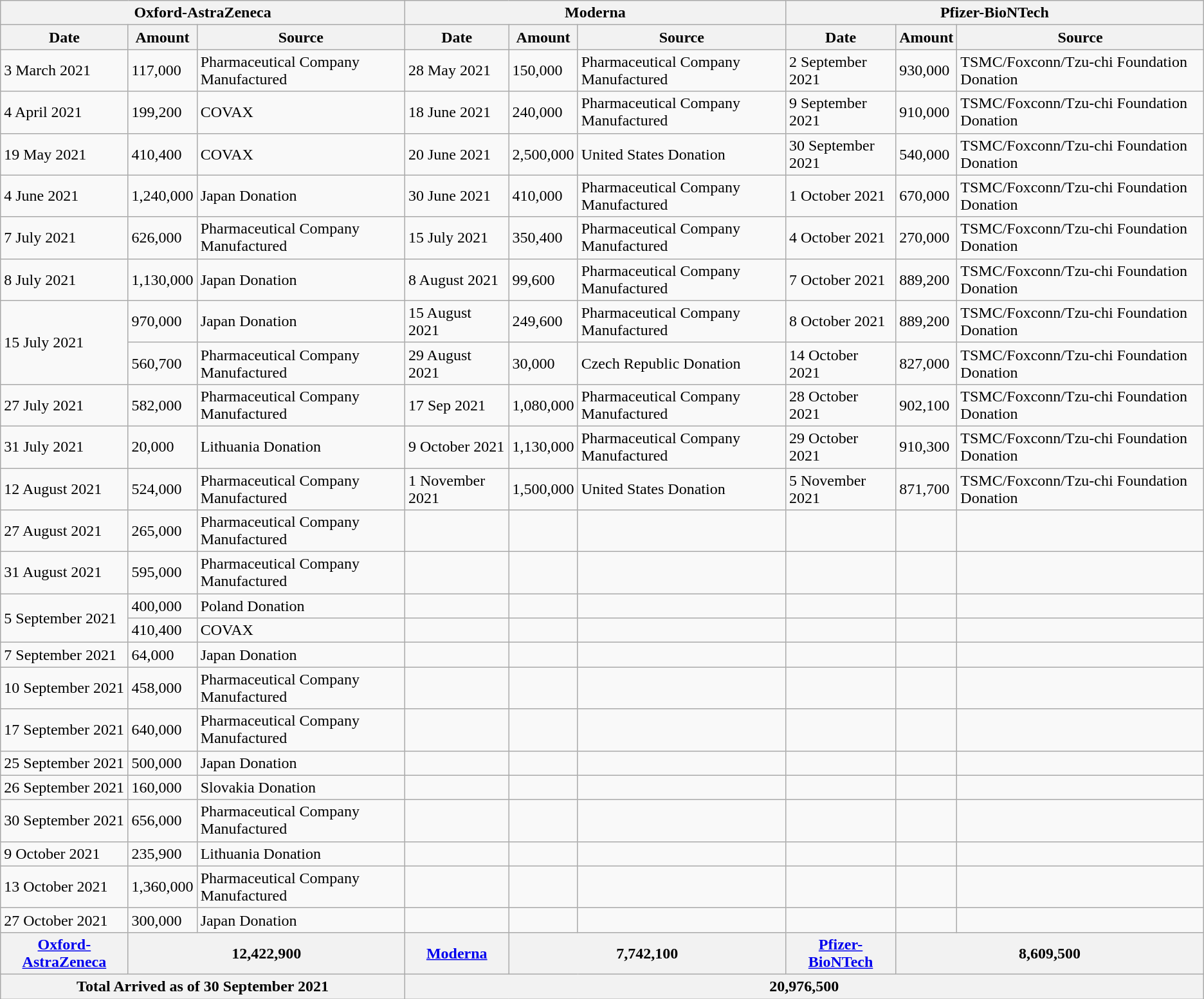<table class="wikitable">
<tr>
<th colspan="3">Oxford-AstraZeneca</th>
<th colspan="3">Moderna</th>
<th colspan="3">Pfizer-BioNTech</th>
</tr>
<tr>
<th>Date</th>
<th>Amount</th>
<th>Source</th>
<th>Date</th>
<th>Amount</th>
<th>Source</th>
<th>Date</th>
<th>Amount</th>
<th>Source</th>
</tr>
<tr>
<td>3 March 2021</td>
<td>117,000</td>
<td>Pharmaceutical Company Manufactured</td>
<td>28 May 2021</td>
<td>150,000</td>
<td>Pharmaceutical Company Manufactured</td>
<td>2 September 2021</td>
<td>930,000</td>
<td>TSMC/Foxconn/Tzu-chi Foundation Donation</td>
</tr>
<tr>
<td>4 April 2021</td>
<td>199,200</td>
<td>COVAX</td>
<td>18 June 2021</td>
<td>240,000</td>
<td>Pharmaceutical Company Manufactured</td>
<td>9 September 2021</td>
<td>910,000</td>
<td>TSMC/Foxconn/Tzu-chi Foundation Donation</td>
</tr>
<tr>
<td>19 May 2021</td>
<td>410,400</td>
<td>COVAX</td>
<td>20 June 2021</td>
<td>2,500,000</td>
<td>United States Donation</td>
<td>30 September 2021</td>
<td>540,000</td>
<td>TSMC/Foxconn/Tzu-chi Foundation Donation</td>
</tr>
<tr>
<td>4 June 2021</td>
<td>1,240,000</td>
<td>Japan Donation</td>
<td>30 June 2021</td>
<td>410,000</td>
<td>Pharmaceutical Company Manufactured</td>
<td>1 October 2021</td>
<td>670,000</td>
<td>TSMC/Foxconn/Tzu-chi Foundation Donation</td>
</tr>
<tr>
<td>7 July 2021</td>
<td>626,000</td>
<td>Pharmaceutical Company Manufactured</td>
<td>15 July 2021</td>
<td>350,400</td>
<td>Pharmaceutical Company Manufactured</td>
<td>4 October 2021</td>
<td>270,000</td>
<td>TSMC/Foxconn/Tzu-chi Foundation Donation</td>
</tr>
<tr>
<td>8 July 2021</td>
<td>1,130,000</td>
<td>Japan Donation</td>
<td>8 August 2021</td>
<td>99,600</td>
<td>Pharmaceutical Company Manufactured</td>
<td>7 October 2021</td>
<td>889,200</td>
<td>TSMC/Foxconn/Tzu-chi Foundation Donation</td>
</tr>
<tr>
<td rowspan="2">15 July 2021</td>
<td>970,000</td>
<td>Japan Donation</td>
<td>15 August 2021</td>
<td>249,600</td>
<td>Pharmaceutical Company Manufactured</td>
<td>8 October 2021</td>
<td>889,200</td>
<td>TSMC/Foxconn/Tzu-chi Foundation Donation</td>
</tr>
<tr>
<td>560,700</td>
<td>Pharmaceutical Company Manufactured</td>
<td>29 August 2021</td>
<td>30,000</td>
<td>Czech Republic Donation</td>
<td>14 October 2021</td>
<td>827,000</td>
<td>TSMC/Foxconn/Tzu-chi Foundation Donation</td>
</tr>
<tr>
<td>27 July 2021</td>
<td>582,000</td>
<td>Pharmaceutical Company Manufactured</td>
<td>17 Sep 2021</td>
<td>1,080,000</td>
<td>Pharmaceutical Company Manufactured</td>
<td>28 October 2021</td>
<td>902,100</td>
<td>TSMC/Foxconn/Tzu-chi Foundation Donation</td>
</tr>
<tr>
<td>31 July 2021</td>
<td>20,000</td>
<td>Lithuania Donation</td>
<td>9 October 2021</td>
<td>1,130,000</td>
<td>Pharmaceutical Company Manufactured</td>
<td>29 October 2021</td>
<td>910,300</td>
<td>TSMC/Foxconn/Tzu-chi Foundation Donation</td>
</tr>
<tr>
<td>12 August 2021</td>
<td>524,000</td>
<td>Pharmaceutical Company Manufactured</td>
<td>1 November 2021</td>
<td>1,500,000</td>
<td>United States Donation</td>
<td>5 November 2021</td>
<td>871,700</td>
<td>TSMC/Foxconn/Tzu-chi Foundation Donation</td>
</tr>
<tr>
<td>27 August 2021</td>
<td>265,000</td>
<td>Pharmaceutical Company Manufactured</td>
<td></td>
<td></td>
<td></td>
<td></td>
<td></td>
<td></td>
</tr>
<tr>
<td>31 August 2021</td>
<td>595,000</td>
<td>Pharmaceutical Company Manufactured</td>
<td></td>
<td></td>
<td></td>
<td></td>
<td></td>
<td></td>
</tr>
<tr>
<td rowspan="2">5 September 2021</td>
<td>400,000</td>
<td>Poland Donation</td>
<td></td>
<td></td>
<td></td>
<td></td>
<td></td>
<td></td>
</tr>
<tr>
<td>410,400</td>
<td>COVAX</td>
<td></td>
<td></td>
<td></td>
<td></td>
<td></td>
<td></td>
</tr>
<tr>
<td>7 September 2021</td>
<td>64,000</td>
<td>Japan Donation</td>
<td></td>
<td></td>
<td></td>
<td></td>
<td></td>
<td></td>
</tr>
<tr>
<td>10 September 2021</td>
<td>458,000</td>
<td>Pharmaceutical Company Manufactured</td>
<td></td>
<td></td>
<td></td>
<td></td>
<td></td>
<td></td>
</tr>
<tr>
<td>17 September 2021</td>
<td>640,000</td>
<td>Pharmaceutical Company Manufactured</td>
<td></td>
<td></td>
<td></td>
<td></td>
<td></td>
<td></td>
</tr>
<tr>
<td>25 September 2021</td>
<td>500,000</td>
<td>Japan Donation</td>
<td></td>
<td></td>
<td></td>
<td></td>
<td></td>
<td></td>
</tr>
<tr>
<td>26 September 2021</td>
<td>160,000</td>
<td>Slovakia Donation</td>
<td></td>
<td></td>
<td></td>
<td></td>
<td></td>
<td></td>
</tr>
<tr>
<td>30 September 2021</td>
<td>656,000</td>
<td>Pharmaceutical Company Manufactured</td>
<td></td>
<td></td>
<td></td>
<td></td>
<td></td>
<td></td>
</tr>
<tr>
<td>9 October 2021</td>
<td>235,900</td>
<td>Lithuania Donation</td>
<td></td>
<td></td>
<td></td>
<td></td>
<td></td>
<td></td>
</tr>
<tr>
<td>13 October 2021</td>
<td>1,360,000</td>
<td>Pharmaceutical Company Manufactured</td>
<td></td>
<td></td>
<td></td>
<td></td>
<td></td>
<td></td>
</tr>
<tr>
<td>27 October 2021</td>
<td>300,000</td>
<td>Japan Donation</td>
<td></td>
<td></td>
<td></td>
<td></td>
<td></td>
<td></td>
</tr>
<tr>
<th><a href='#'>Oxford-AstraZeneca</a></th>
<th colspan="2">12,422,900</th>
<th><a href='#'>Moderna</a></th>
<th colspan="2">7,742,100</th>
<th><a href='#'>Pfizer-BioNTech</a></th>
<th colspan="2">8,609,500</th>
</tr>
<tr>
<th colspan="3">Total Arrived as of 30 September 2021</th>
<th colspan="6">20,976,500</th>
</tr>
</table>
